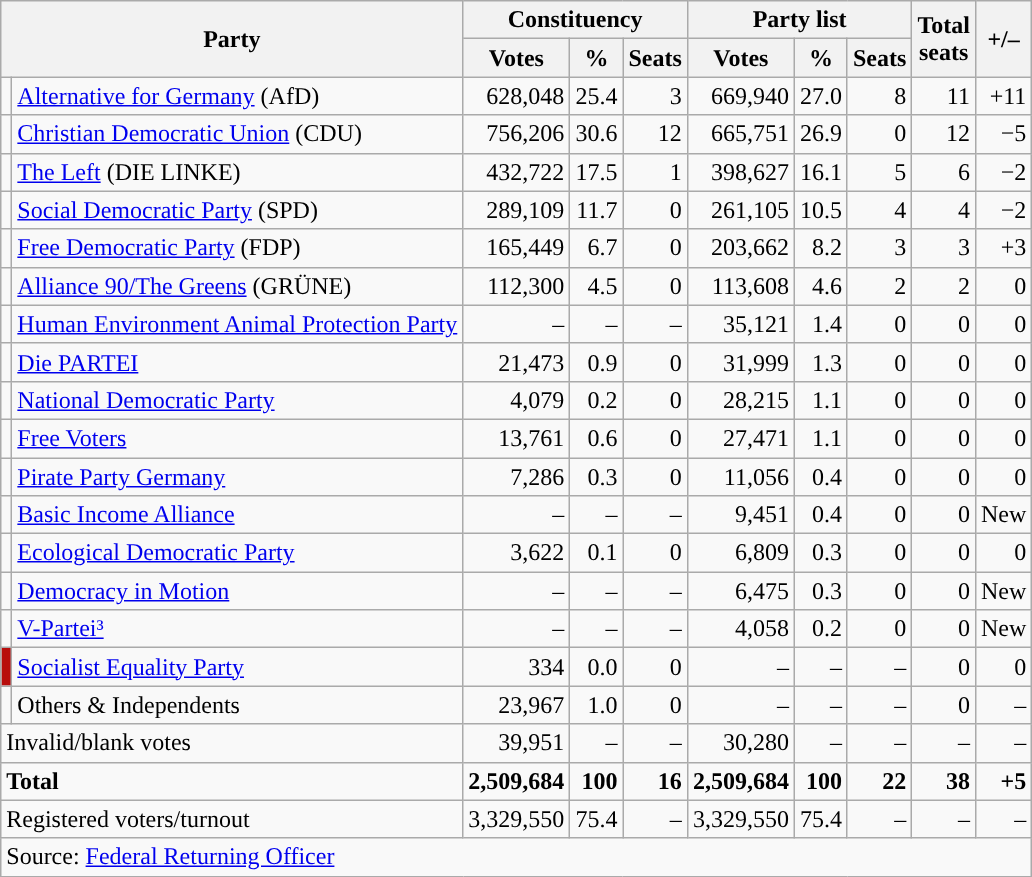<table class="wikitable" style="text-align:right">
<tr>
<th colspan="2" rowspan="2">Party</th>
<th colspan="3">Constituency</th>
<th colspan="3">Party list</th>
<th rowspan="2">Total<br>seats</th>
<th rowspan="2">+/–</th>
</tr>
<tr>
<th>Votes</th>
<th>%</th>
<th>Seats</th>
<th>Votes</th>
<th>%</th>
<th>Seats</th>
</tr>
<tr>
<td></td>
<td align="left"><a href='#'>Alternative for Germany</a> (AfD)</td>
<td>628,048</td>
<td>25.4</td>
<td>3</td>
<td>669,940</td>
<td>27.0</td>
<td>8</td>
<td>11</td>
<td>+11</td>
</tr>
<tr>
<td></td>
<td align="left"><a href='#'>Christian Democratic Union</a> (CDU)</td>
<td>756,206</td>
<td>30.6</td>
<td>12</td>
<td>665,751</td>
<td>26.9</td>
<td>0</td>
<td>12</td>
<td>−5</td>
</tr>
<tr>
<td></td>
<td align="left"><a href='#'>The Left</a> (DIE LINKE)</td>
<td>432,722</td>
<td>17.5</td>
<td>1</td>
<td>398,627</td>
<td>16.1</td>
<td>5</td>
<td>6</td>
<td>−2</td>
</tr>
<tr>
<td></td>
<td align="left"><a href='#'>Social Democratic Party</a> (SPD)</td>
<td>289,109</td>
<td>11.7</td>
<td>0</td>
<td>261,105</td>
<td>10.5</td>
<td>4</td>
<td>4</td>
<td>−2</td>
</tr>
<tr>
<td></td>
<td align="left"><a href='#'>Free Democratic Party</a> (FDP)</td>
<td>165,449</td>
<td>6.7</td>
<td>0</td>
<td>203,662</td>
<td>8.2</td>
<td>3</td>
<td>3</td>
<td>+3</td>
</tr>
<tr>
<td></td>
<td align="left"><a href='#'>Alliance 90/The Greens</a> (GRÜNE)</td>
<td>112,300</td>
<td>4.5</td>
<td>0</td>
<td>113,608</td>
<td>4.6</td>
<td>2</td>
<td>2</td>
<td>0</td>
</tr>
<tr>
<td style="background-color:"></td>
<td align="left"><a href='#'>Human Environment Animal Protection Party</a></td>
<td>–</td>
<td>–</td>
<td>–</td>
<td>35,121</td>
<td>1.4</td>
<td>0</td>
<td>0</td>
<td>0</td>
</tr>
<tr>
<td style="background-color:"></td>
<td align="left"><a href='#'>Die PARTEI</a></td>
<td>21,473</td>
<td>0.9</td>
<td>0</td>
<td>31,999</td>
<td>1.3</td>
<td>0</td>
<td>0</td>
<td>0</td>
</tr>
<tr>
<td style="background-color:"></td>
<td align="left"><a href='#'>National Democratic Party</a></td>
<td>4,079</td>
<td>0.2</td>
<td>0</td>
<td>28,215</td>
<td>1.1</td>
<td>0</td>
<td>0</td>
<td>0</td>
</tr>
<tr>
<td style="background-color:"></td>
<td align="left"><a href='#'>Free Voters</a></td>
<td>13,761</td>
<td>0.6</td>
<td>0</td>
<td>27,471</td>
<td>1.1</td>
<td>0</td>
<td>0</td>
<td>0</td>
</tr>
<tr>
<td style="background-color:"></td>
<td align="left"><a href='#'>Pirate Party Germany</a></td>
<td>7,286</td>
<td>0.3</td>
<td>0</td>
<td>11,056</td>
<td>0.4</td>
<td>0</td>
<td>0</td>
<td>0</td>
</tr>
<tr>
<td style="background-color:"></td>
<td align="left"><a href='#'>Basic Income Alliance</a></td>
<td>–</td>
<td>–</td>
<td>–</td>
<td>9,451</td>
<td>0.4</td>
<td>0</td>
<td>0</td>
<td>New</td>
</tr>
<tr>
<td style="background-color:"></td>
<td align="left"><a href='#'>Ecological Democratic Party</a></td>
<td>3,622</td>
<td>0.1</td>
<td>0</td>
<td>6,809</td>
<td>0.3</td>
<td>0</td>
<td>0</td>
<td>0</td>
</tr>
<tr>
<td></td>
<td align="left"><a href='#'>Democracy in Motion</a></td>
<td>–</td>
<td>–</td>
<td>–</td>
<td>6,475</td>
<td>0.3</td>
<td>0</td>
<td>0</td>
<td>New</td>
</tr>
<tr>
<td style="background-color:"></td>
<td align="left"><a href='#'>V-Partei³</a></td>
<td>–</td>
<td>–</td>
<td>–</td>
<td>4,058</td>
<td>0.2</td>
<td>0</td>
<td>0</td>
<td>New</td>
</tr>
<tr>
<td style="background-color:#B80D0C"></td>
<td align="left"><a href='#'>Socialist Equality Party</a></td>
<td>334</td>
<td>0.0</td>
<td>0</td>
<td>–</td>
<td>–</td>
<td>–</td>
<td>0</td>
<td>0</td>
</tr>
<tr>
<td></td>
<td align="left">Others & Independents</td>
<td>23,967</td>
<td>1.0</td>
<td>0</td>
<td>–</td>
<td>–</td>
<td>–</td>
<td>0</td>
<td>–</td>
</tr>
<tr>
<td colspan="2" align="left">Invalid/blank votes</td>
<td>39,951</td>
<td>–</td>
<td>–</td>
<td>30,280</td>
<td>–</td>
<td>–</td>
<td>–</td>
<td>–</td>
</tr>
<tr>
<td colspan="2" align="left"><strong>Total</strong></td>
<td><strong>2,509,684</strong></td>
<td><strong>100</strong></td>
<td><strong>16</strong></td>
<td><strong>2,509,684</strong></td>
<td><strong>100</strong></td>
<td><strong>22</strong></td>
<td><strong>38</strong></td>
<td><strong>+5</strong></td>
</tr>
<tr>
<td colspan="2" align="left">Registered voters/turnout</td>
<td>3,329,550</td>
<td>75.4</td>
<td>–</td>
<td>3,329,550</td>
<td>75.4</td>
<td>–</td>
<td>–</td>
<td>–</td>
</tr>
<tr>
<td colspan="10" align="left">Source: <a href='#'>Federal Returning Officer</a></td>
</tr>
</table>
